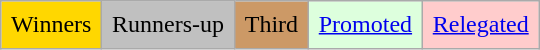<table class="wikitable">
<tr>
<td style="background-color:gold;padding:0.4em">Winners</td>
<td style="background-color:silver;padding:0.4em">Runners-up</td>
<td style="background-color:#cc9966;padding:0.4em">Third</td>
<td style="background-color:#DFD;padding:0.4em"><a href='#'>Promoted</a></td>
<td style="background-color:#FCC;padding:0.4em"><a href='#'>Relegated</a></td>
</tr>
</table>
